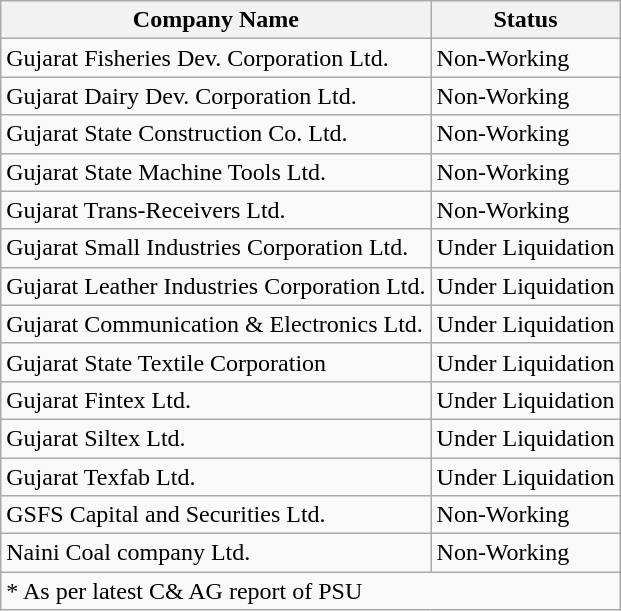<table class="wikitable">
<tr>
<th>Company Name</th>
<th>Status</th>
</tr>
<tr>
<td>Gujarat Fisheries Dev. Corporation Ltd.</td>
<td>Non-Working</td>
</tr>
<tr>
<td>Gujarat Dairy Dev. Corporation Ltd.</td>
<td>Non-Working</td>
</tr>
<tr>
<td>Gujarat State Construction Co. Ltd.</td>
<td>Non-Working</td>
</tr>
<tr>
<td>Gujarat State Machine Tools Ltd.</td>
<td>Non-Working</td>
</tr>
<tr>
<td>Gujarat Trans-Receivers Ltd.</td>
<td>Non-Working</td>
</tr>
<tr>
<td>Gujarat Small Industries Corporation Ltd.</td>
<td>Under Liquidation</td>
</tr>
<tr>
<td>Gujarat Leather Industries Corporation Ltd.</td>
<td>Under Liquidation</td>
</tr>
<tr>
<td>Gujarat Communication & Electronics Ltd.</td>
<td>Under Liquidation</td>
</tr>
<tr>
<td>Gujarat State Textile Corporation</td>
<td>Under Liquidation</td>
</tr>
<tr>
<td>Gujarat Fintex Ltd.</td>
<td>Under Liquidation</td>
</tr>
<tr>
<td>Gujarat Siltex Ltd.</td>
<td>Under Liquidation</td>
</tr>
<tr>
<td>Gujarat Texfab Ltd.</td>
<td>Under Liquidation</td>
</tr>
<tr>
<td>GSFS Capital and Securities Ltd.</td>
<td>Non-Working</td>
</tr>
<tr>
<td>Naini Coal company Ltd.</td>
<td>Non-Working</td>
</tr>
<tr>
<td colspan="2">* As per latest C& AG report of PSU</td>
</tr>
</table>
